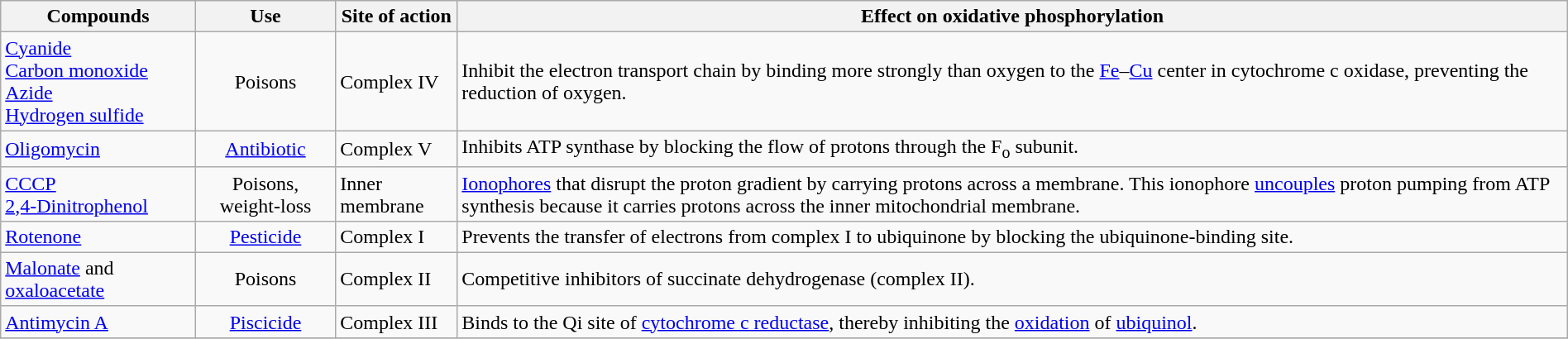<table class="wikitable" style="margin-left: auto; margin-right: auto;">
<tr>
<th>Compounds</th>
<th>Use</th>
<th>Site of action</th>
<th>Effect on oxidative phosphorylation</th>
</tr>
<tr>
<td><a href='#'>Cyanide</a><br><a href='#'>Carbon monoxide</a><br><a href='#'>Azide</a><br><a href='#'>Hydrogen sulfide</a></td>
<td align="center">Poisons</td>
<td>Complex IV</td>
<td>Inhibit the electron transport chain by binding more strongly than oxygen to the <a href='#'>Fe</a>–<a href='#'>Cu</a> center in cytochrome c oxidase, preventing the reduction of oxygen.</td>
</tr>
<tr>
<td><a href='#'>Oligomycin</a></td>
<td align="center"><a href='#'>Antibiotic</a></td>
<td>Complex V</td>
<td>Inhibits ATP synthase by blocking the flow of protons through the F<sub>o</sub> subunit.</td>
</tr>
<tr>
<td><a href='#'>CCCP</a><br><a href='#'>2,4-Dinitrophenol</a></td>
<td align="center">Poisons, weight-loss</td>
<td>Inner membrane</td>
<td><a href='#'>Ionophores</a> that disrupt the proton gradient by carrying protons across a membrane. This ionophore <a href='#'>uncouples</a> proton pumping from ATP synthesis because it carries protons across the inner mitochondrial membrane.</td>
</tr>
<tr>
<td><a href='#'>Rotenone</a></td>
<td align="center"><a href='#'>Pesticide</a></td>
<td>Complex I</td>
<td>Prevents the transfer of electrons from complex I to ubiquinone by blocking the ubiquinone-binding site.</td>
</tr>
<tr>
<td><a href='#'>Malonate</a> and <a href='#'>oxaloacetate</a></td>
<td align="center">Poisons</td>
<td>Complex II</td>
<td>Competitive inhibitors of succinate dehydrogenase (complex II).</td>
</tr>
<tr>
<td><a href='#'>Antimycin A</a></td>
<td align="center"><a href='#'>Piscicide</a></td>
<td>Complex III</td>
<td>Binds to the Qi site of <a href='#'>cytochrome c reductase</a>, thereby inhibiting the <a href='#'>oxidation</a> of <a href='#'>ubiquinol</a>.</td>
</tr>
<tr>
</tr>
</table>
